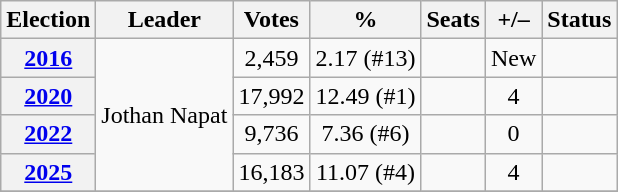<table class=wikitable style=text-align:center>
<tr>
<th>Election</th>
<th>Leader</th>
<th>Votes</th>
<th>%</th>
<th>Seats</th>
<th>+/–</th>
<th>Status</th>
</tr>
<tr>
<th><a href='#'>2016</a></th>
<td rowspan=4>Jothan Napat</td>
<td>2,459</td>
<td>2.17 (#13)</td>
<td></td>
<td>New</td>
<td></td>
</tr>
<tr>
<th><a href='#'>2020</a></th>
<td>17,992</td>
<td>12.49 (#1)</td>
<td></td>
<td> 4</td>
<td></td>
</tr>
<tr>
<th><a href='#'>2022</a></th>
<td>9,736</td>
<td>7.36 (#6)</td>
<td></td>
<td> 0</td>
<td></td>
</tr>
<tr>
<th><a href='#'>2025</a></th>
<td>16,183</td>
<td>11.07 (#4)</td>
<td></td>
<td> 4</td>
<td></td>
</tr>
<tr>
</tr>
</table>
